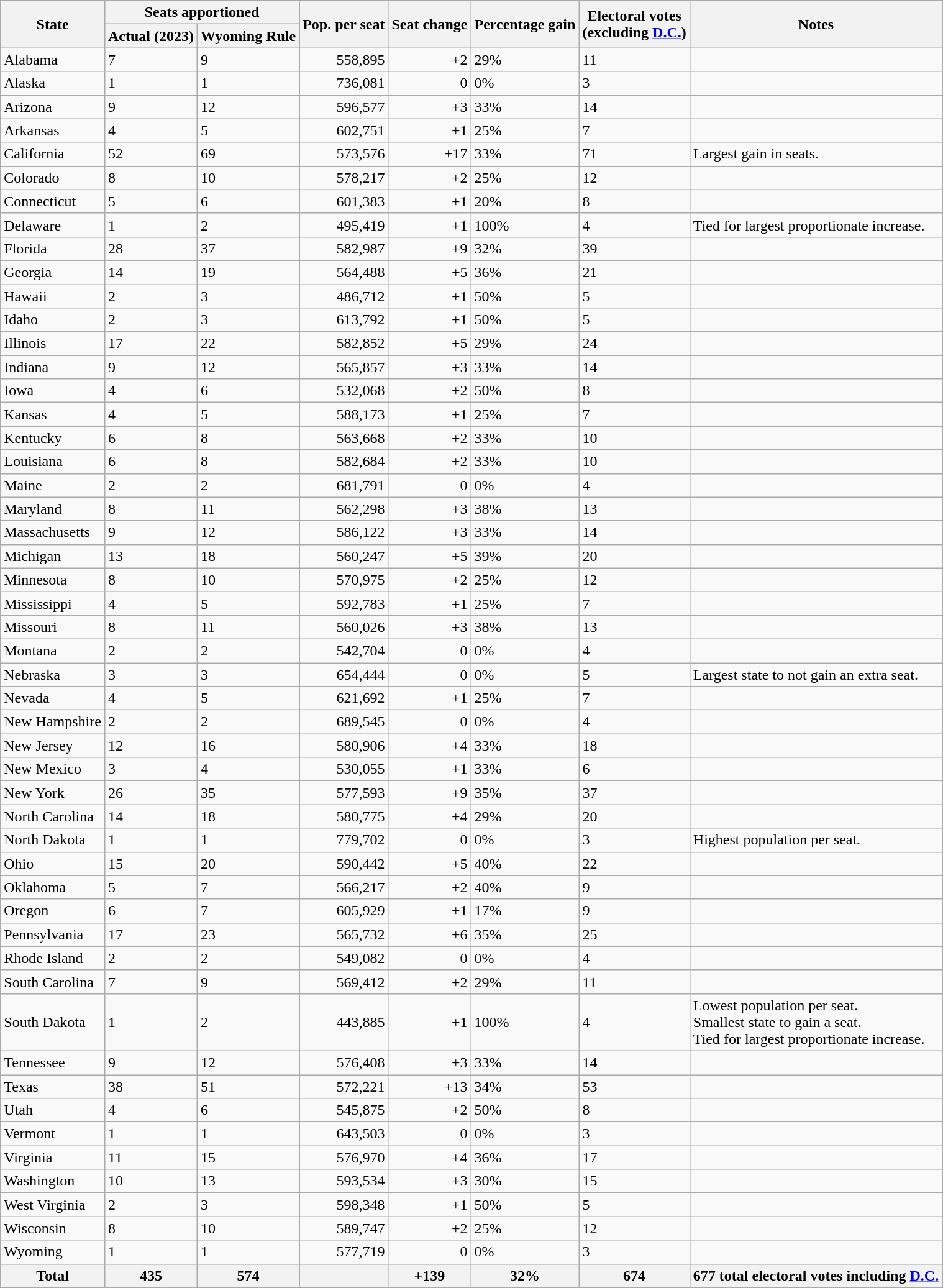<table class="wikitable sortable">
<tr>
<th rowspan=2>State</th>
<th colspan=2>Seats apportioned</th>
<th rowspan=2>Pop. per seat</th>
<th rowspan=2>Seat change</th>
<th rowspan=2>Percentage gain</th>
<th rowspan=2>Electoral votes<br> (excluding <a href='#'>D.C.</a>)</th>
<th rowspan=2>Notes</th>
</tr>
<tr>
<th>Actual (2023)</th>
<th>Wyoming Rule</th>
</tr>
<tr>
<td>Alabama</td>
<td>7</td>
<td>9</td>
<td align="right">558,895</td>
<td align="right">+2</td>
<td>29%</td>
<td>11</td>
<td></td>
</tr>
<tr>
<td>Alaska</td>
<td>1</td>
<td>1</td>
<td align="right">736,081</td>
<td align="right">0</td>
<td>0%</td>
<td>3</td>
<td></td>
</tr>
<tr>
<td>Arizona</td>
<td>9</td>
<td>12</td>
<td align="right">596,577</td>
<td align="right">+3</td>
<td>33%</td>
<td>14</td>
<td></td>
</tr>
<tr>
<td>Arkansas</td>
<td>4</td>
<td>5</td>
<td align="right">602,751</td>
<td align="right">+1</td>
<td>25%</td>
<td>7</td>
<td></td>
</tr>
<tr>
<td>California</td>
<td>52</td>
<td>69</td>
<td align="right">573,576</td>
<td align="right">+17</td>
<td>33%</td>
<td>71</td>
<td>Largest gain in seats.</td>
</tr>
<tr>
<td>Colorado</td>
<td>8</td>
<td>10</td>
<td align="right">578,217</td>
<td align="right">+2</td>
<td>25%</td>
<td>12</td>
<td></td>
</tr>
<tr>
<td>Connecticut</td>
<td>5</td>
<td>6</td>
<td align="right">601,383</td>
<td align="right">+1</td>
<td>20%</td>
<td>8</td>
<td></td>
</tr>
<tr>
<td>Delaware</td>
<td>1</td>
<td>2</td>
<td align="right">495,419</td>
<td align="right">+1</td>
<td>100%</td>
<td>4</td>
<td>Tied for largest proportionate increase.</td>
</tr>
<tr>
<td>Florida</td>
<td>28</td>
<td>37</td>
<td align="right">582,987</td>
<td align="right">+9</td>
<td>32%</td>
<td>39</td>
<td></td>
</tr>
<tr>
<td>Georgia</td>
<td>14</td>
<td>19</td>
<td align="right">564,488</td>
<td align="right">+5</td>
<td>36%</td>
<td>21</td>
<td></td>
</tr>
<tr>
<td>Hawaii</td>
<td>2</td>
<td>3</td>
<td align="right">486,712</td>
<td align="right">+1</td>
<td>50%</td>
<td>5</td>
<td></td>
</tr>
<tr>
<td>Idaho</td>
<td>2</td>
<td>3</td>
<td align="right">613,792</td>
<td align="right">+1</td>
<td>50%</td>
<td>5</td>
<td></td>
</tr>
<tr>
<td>Illinois</td>
<td>17</td>
<td>22</td>
<td align="right">582,852</td>
<td align="right">+5</td>
<td>29%</td>
<td>24</td>
<td></td>
</tr>
<tr>
<td>Indiana</td>
<td>9</td>
<td>12</td>
<td align="right">565,857</td>
<td align="right">+3</td>
<td>33%</td>
<td>14</td>
<td></td>
</tr>
<tr>
<td>Iowa</td>
<td>4</td>
<td>6</td>
<td align="right">532,068</td>
<td align="right">+2</td>
<td>50%</td>
<td>8</td>
<td></td>
</tr>
<tr>
<td>Kansas</td>
<td>4</td>
<td>5</td>
<td align="right">588,173</td>
<td align="right">+1</td>
<td>25%</td>
<td>7</td>
<td></td>
</tr>
<tr>
<td>Kentucky</td>
<td>6</td>
<td>8</td>
<td align="right">563,668</td>
<td align="right">+2</td>
<td>33%</td>
<td>10</td>
<td></td>
</tr>
<tr>
<td>Louisiana</td>
<td>6</td>
<td>8</td>
<td align="right">582,684</td>
<td align="right">+2</td>
<td>33%</td>
<td>10</td>
<td></td>
</tr>
<tr>
<td>Maine</td>
<td>2</td>
<td>2</td>
<td align="right">681,791</td>
<td align="right">0</td>
<td>0%</td>
<td>4</td>
<td></td>
</tr>
<tr>
<td>Maryland</td>
<td>8</td>
<td>11</td>
<td align="right">562,298</td>
<td align="right">+3</td>
<td>38%</td>
<td>13</td>
<td></td>
</tr>
<tr>
<td>Massachusetts</td>
<td>9</td>
<td>12</td>
<td align="right">586,122</td>
<td align="right">+3</td>
<td>33%</td>
<td>14</td>
<td></td>
</tr>
<tr>
<td>Michigan</td>
<td>13</td>
<td>18</td>
<td align="right">560,247</td>
<td align="right">+5</td>
<td>39%</td>
<td>20</td>
<td></td>
</tr>
<tr>
<td>Minnesota</td>
<td>8</td>
<td>10</td>
<td align="right">570,975</td>
<td align="right">+2</td>
<td>25%</td>
<td>12</td>
<td></td>
</tr>
<tr>
<td>Mississippi</td>
<td>4</td>
<td>5</td>
<td align="right">592,783</td>
<td align="right">+1</td>
<td>25%</td>
<td>7</td>
<td></td>
</tr>
<tr>
<td>Missouri</td>
<td>8</td>
<td>11</td>
<td align="right">560,026</td>
<td align="right">+3</td>
<td>38%</td>
<td>13</td>
<td></td>
</tr>
<tr>
<td>Montana</td>
<td>2</td>
<td>2</td>
<td align="right">542,704</td>
<td align="right">0</td>
<td>0%</td>
<td>4</td>
<td></td>
</tr>
<tr>
<td>Nebraska</td>
<td>3</td>
<td>3</td>
<td align="right">654,444</td>
<td align="right">0</td>
<td>0%</td>
<td>5</td>
<td>Largest state to not gain an extra seat.</td>
</tr>
<tr>
<td>Nevada</td>
<td>4</td>
<td>5</td>
<td align="right">621,692</td>
<td align="right">+1</td>
<td>25%</td>
<td>7</td>
<td></td>
</tr>
<tr>
<td>New Hampshire</td>
<td>2</td>
<td>2</td>
<td align="right">689,545</td>
<td align="right">0</td>
<td>0%</td>
<td>4</td>
<td></td>
</tr>
<tr>
<td>New Jersey</td>
<td>12</td>
<td>16</td>
<td align="right">580,906</td>
<td align="right">+4</td>
<td>33%</td>
<td>18</td>
<td></td>
</tr>
<tr>
<td>New Mexico</td>
<td>3</td>
<td>4</td>
<td align="right">530,055</td>
<td align="right">+1</td>
<td>33%</td>
<td>6</td>
<td></td>
</tr>
<tr>
<td>New York</td>
<td>26</td>
<td>35</td>
<td align="right">577,593</td>
<td align="right">+9</td>
<td>35%</td>
<td>37</td>
<td></td>
</tr>
<tr>
<td>North Carolina</td>
<td>14</td>
<td>18</td>
<td align="right">580,775</td>
<td align="right">+4</td>
<td>29%</td>
<td>20</td>
<td></td>
</tr>
<tr>
<td>North Dakota</td>
<td>1</td>
<td>1</td>
<td align="right">779,702</td>
<td align="right">0</td>
<td>0%</td>
<td>3</td>
<td>Highest population per seat.</td>
</tr>
<tr>
<td>Ohio</td>
<td>15</td>
<td>20</td>
<td align="right">590,442</td>
<td align="right">+5</td>
<td>40%</td>
<td>22</td>
<td></td>
</tr>
<tr>
<td>Oklahoma</td>
<td>5</td>
<td>7</td>
<td align="right">566,217</td>
<td align="right">+2</td>
<td>40%</td>
<td>9</td>
<td></td>
</tr>
<tr>
<td>Oregon</td>
<td>6</td>
<td>7</td>
<td align="right">605,929</td>
<td align="right">+1</td>
<td>17%</td>
<td>9</td>
<td></td>
</tr>
<tr>
<td>Pennsylvania</td>
<td>17</td>
<td>23</td>
<td align="right">565,732</td>
<td align="right">+6</td>
<td>35%</td>
<td>25</td>
<td></td>
</tr>
<tr>
<td>Rhode Island</td>
<td>2</td>
<td>2</td>
<td align="right">549,082</td>
<td align="right">0</td>
<td>0%</td>
<td>4</td>
<td></td>
</tr>
<tr>
<td>South Carolina</td>
<td>7</td>
<td>9</td>
<td align="right">569,412</td>
<td align="right">+2</td>
<td>29%</td>
<td>11</td>
<td></td>
</tr>
<tr>
<td>South Dakota</td>
<td>1</td>
<td>2</td>
<td align="right">443,885</td>
<td align="right">+1</td>
<td>100%</td>
<td>4</td>
<td>Lowest population per seat.<br> Smallest state to gain a seat.<br> Tied for largest proportionate increase.</td>
</tr>
<tr>
<td>Tennessee</td>
<td>9</td>
<td>12</td>
<td align="right">576,408</td>
<td align="right">+3</td>
<td>33%</td>
<td>14</td>
<td></td>
</tr>
<tr>
<td>Texas</td>
<td>38</td>
<td>51</td>
<td align="right">572,221</td>
<td align="right">+13</td>
<td>34%</td>
<td>53</td>
<td></td>
</tr>
<tr>
<td>Utah</td>
<td>4</td>
<td>6</td>
<td align="right">545,875</td>
<td align="right">+2</td>
<td>50%</td>
<td>8</td>
<td></td>
</tr>
<tr>
<td>Vermont</td>
<td>1</td>
<td>1</td>
<td align="right">643,503</td>
<td align="right">0</td>
<td>0%</td>
<td>3</td>
<td></td>
</tr>
<tr>
<td>Virginia</td>
<td>11</td>
<td>15</td>
<td align="right">576,970</td>
<td align="right">+4</td>
<td>36%</td>
<td>17</td>
<td></td>
</tr>
<tr>
<td>Washington</td>
<td>10</td>
<td>13</td>
<td align="right">593,534</td>
<td align="right">+3</td>
<td>30%</td>
<td>15</td>
<td></td>
</tr>
<tr>
<td>West Virginia</td>
<td>2</td>
<td>3</td>
<td align="right">598,348</td>
<td align="right">+1</td>
<td>50%</td>
<td>5</td>
<td></td>
</tr>
<tr>
<td>Wisconsin</td>
<td>8</td>
<td>10</td>
<td align="right">589,747</td>
<td align="right">+2</td>
<td>25%</td>
<td>12</td>
<td></td>
</tr>
<tr>
<td>Wyoming</td>
<td>1</td>
<td>1</td>
<td align="right">577,719</td>
<td align="right">0</td>
<td>0%</td>
<td>3</td>
<td></td>
</tr>
<tr>
<th>Total</th>
<th>435</th>
<th>574</th>
<th></th>
<th>+139</th>
<th>32%</th>
<th>674</th>
<th>677 total electoral votes including <a href='#'>D.C.</a></th>
</tr>
</table>
